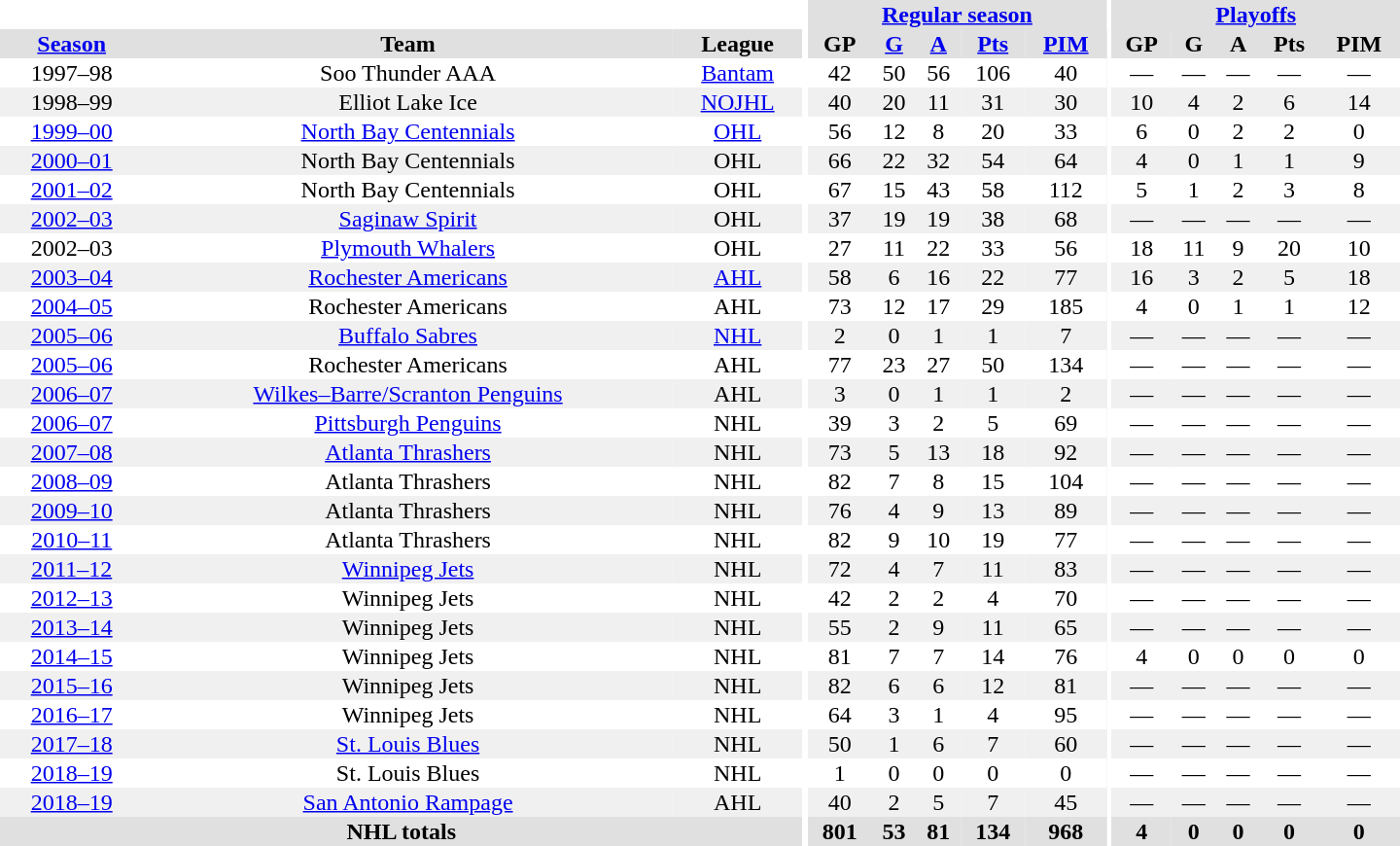<table border="0" cellpadding="1" cellspacing="0" style="text-align:center; width:60em">
<tr bgcolor="#e0e0e0">
<th colspan="3"  bgcolor="#ffffff"></th>
<th rowspan="99" bgcolor="#ffffff"></th>
<th colspan="5"><a href='#'>Regular season</a></th>
<th rowspan="99" bgcolor="#ffffff"></th>
<th colspan="5"><a href='#'>Playoffs</a></th>
</tr>
<tr bgcolor="#e0e0e0">
<th><a href='#'>Season</a></th>
<th>Team</th>
<th>League</th>
<th>GP</th>
<th><a href='#'>G</a></th>
<th><a href='#'>A</a></th>
<th><a href='#'>Pts</a></th>
<th><a href='#'>PIM</a></th>
<th>GP</th>
<th>G</th>
<th>A</th>
<th>Pts</th>
<th>PIM</th>
</tr>
<tr>
<td>1997–98</td>
<td>Soo Thunder AAA</td>
<td><a href='#'>Bantam</a></td>
<td>42</td>
<td>50</td>
<td>56</td>
<td>106</td>
<td>40</td>
<td>—</td>
<td>—</td>
<td>—</td>
<td>—</td>
<td>—</td>
</tr>
<tr bgcolor="#f0f0f0">
<td>1998–99</td>
<td>Elliot Lake Ice</td>
<td><a href='#'>NOJHL</a></td>
<td>40</td>
<td>20</td>
<td>11</td>
<td>31</td>
<td>30</td>
<td>10</td>
<td>4</td>
<td>2</td>
<td>6</td>
<td>14</td>
</tr>
<tr>
<td><a href='#'>1999–00</a></td>
<td><a href='#'>North Bay Centennials</a></td>
<td><a href='#'>OHL</a></td>
<td>56</td>
<td>12</td>
<td>8</td>
<td>20</td>
<td>33</td>
<td>6</td>
<td>0</td>
<td>2</td>
<td>2</td>
<td>0</td>
</tr>
<tr bgcolor="#f0f0f0">
<td><a href='#'>2000–01</a></td>
<td>North Bay Centennials</td>
<td>OHL</td>
<td>66</td>
<td>22</td>
<td>32</td>
<td>54</td>
<td>64</td>
<td>4</td>
<td>0</td>
<td>1</td>
<td>1</td>
<td>9</td>
</tr>
<tr>
<td><a href='#'>2001–02</a></td>
<td>North Bay Centennials</td>
<td>OHL</td>
<td>67</td>
<td>15</td>
<td>43</td>
<td>58</td>
<td>112</td>
<td>5</td>
<td>1</td>
<td>2</td>
<td>3</td>
<td>8</td>
</tr>
<tr bgcolor="#f0f0f0">
<td><a href='#'>2002–03</a></td>
<td><a href='#'>Saginaw Spirit</a></td>
<td>OHL</td>
<td>37</td>
<td>19</td>
<td>19</td>
<td>38</td>
<td>68</td>
<td>—</td>
<td>—</td>
<td>—</td>
<td>—</td>
<td>—</td>
</tr>
<tr>
<td>2002–03</td>
<td><a href='#'>Plymouth Whalers</a></td>
<td>OHL</td>
<td>27</td>
<td>11</td>
<td>22</td>
<td>33</td>
<td>56</td>
<td>18</td>
<td>11</td>
<td>9</td>
<td>20</td>
<td>10</td>
</tr>
<tr bgcolor="#f0f0f0">
<td><a href='#'>2003–04</a></td>
<td><a href='#'>Rochester Americans</a></td>
<td><a href='#'>AHL</a></td>
<td>58</td>
<td>6</td>
<td>16</td>
<td>22</td>
<td>77</td>
<td>16</td>
<td>3</td>
<td>2</td>
<td>5</td>
<td>18</td>
</tr>
<tr>
<td><a href='#'>2004–05</a></td>
<td>Rochester Americans</td>
<td>AHL</td>
<td>73</td>
<td>12</td>
<td>17</td>
<td>29</td>
<td>185</td>
<td>4</td>
<td>0</td>
<td>1</td>
<td>1</td>
<td>12</td>
</tr>
<tr bgcolor="#f0f0f0">
<td><a href='#'>2005–06</a></td>
<td><a href='#'>Buffalo Sabres</a></td>
<td><a href='#'>NHL</a></td>
<td>2</td>
<td>0</td>
<td>1</td>
<td>1</td>
<td>7</td>
<td>—</td>
<td>—</td>
<td>—</td>
<td>—</td>
<td>—</td>
</tr>
<tr>
<td><a href='#'>2005–06</a></td>
<td>Rochester Americans</td>
<td>AHL</td>
<td>77</td>
<td>23</td>
<td>27</td>
<td>50</td>
<td>134</td>
<td>—</td>
<td>—</td>
<td>—</td>
<td>—</td>
<td>—</td>
</tr>
<tr bgcolor="#f0f0f0">
<td><a href='#'>2006–07</a></td>
<td><a href='#'>Wilkes–Barre/Scranton Penguins</a></td>
<td>AHL</td>
<td>3</td>
<td>0</td>
<td>1</td>
<td>1</td>
<td>2</td>
<td>—</td>
<td>—</td>
<td>—</td>
<td>—</td>
<td>—</td>
</tr>
<tr>
<td><a href='#'>2006–07</a></td>
<td><a href='#'>Pittsburgh Penguins</a></td>
<td>NHL</td>
<td>39</td>
<td>3</td>
<td>2</td>
<td>5</td>
<td>69</td>
<td>—</td>
<td>—</td>
<td>—</td>
<td>—</td>
<td>—</td>
</tr>
<tr bgcolor="#f0f0f0">
<td><a href='#'>2007–08</a></td>
<td><a href='#'>Atlanta Thrashers</a></td>
<td>NHL</td>
<td>73</td>
<td>5</td>
<td>13</td>
<td>18</td>
<td>92</td>
<td>—</td>
<td>—</td>
<td>—</td>
<td>—</td>
<td>—</td>
</tr>
<tr>
<td><a href='#'>2008–09</a></td>
<td>Atlanta Thrashers</td>
<td>NHL</td>
<td>82</td>
<td>7</td>
<td>8</td>
<td>15</td>
<td>104</td>
<td>—</td>
<td>—</td>
<td>—</td>
<td>—</td>
<td>—</td>
</tr>
<tr bgcolor="#f0f0f0">
<td><a href='#'>2009–10</a></td>
<td>Atlanta Thrashers</td>
<td>NHL</td>
<td>76</td>
<td>4</td>
<td>9</td>
<td>13</td>
<td>89</td>
<td>—</td>
<td>—</td>
<td>—</td>
<td>—</td>
<td>—</td>
</tr>
<tr>
<td><a href='#'>2010–11</a></td>
<td>Atlanta Thrashers</td>
<td>NHL</td>
<td>82</td>
<td>9</td>
<td>10</td>
<td>19</td>
<td>77</td>
<td>—</td>
<td>—</td>
<td>—</td>
<td>—</td>
<td>—</td>
</tr>
<tr bgcolor="#f0f0f0">
<td><a href='#'>2011–12</a></td>
<td><a href='#'>Winnipeg Jets</a></td>
<td>NHL</td>
<td>72</td>
<td>4</td>
<td>7</td>
<td>11</td>
<td>83</td>
<td>—</td>
<td>—</td>
<td>—</td>
<td>—</td>
<td>—</td>
</tr>
<tr>
<td><a href='#'>2012–13</a></td>
<td>Winnipeg Jets</td>
<td>NHL</td>
<td>42</td>
<td>2</td>
<td>2</td>
<td>4</td>
<td>70</td>
<td>—</td>
<td>—</td>
<td>—</td>
<td>—</td>
<td>—</td>
</tr>
<tr bgcolor="#f0f0f0">
<td><a href='#'>2013–14</a></td>
<td>Winnipeg Jets</td>
<td>NHL</td>
<td>55</td>
<td>2</td>
<td>9</td>
<td>11</td>
<td>65</td>
<td>—</td>
<td>—</td>
<td>—</td>
<td>—</td>
<td>—</td>
</tr>
<tr>
<td><a href='#'>2014–15</a></td>
<td>Winnipeg Jets</td>
<td>NHL</td>
<td>81</td>
<td>7</td>
<td>7</td>
<td>14</td>
<td>76</td>
<td>4</td>
<td>0</td>
<td>0</td>
<td>0</td>
<td>0</td>
</tr>
<tr bgcolor="#f0f0f0">
<td><a href='#'>2015–16</a></td>
<td>Winnipeg Jets</td>
<td>NHL</td>
<td>82</td>
<td>6</td>
<td>6</td>
<td>12</td>
<td>81</td>
<td>—</td>
<td>—</td>
<td>—</td>
<td>—</td>
<td>—</td>
</tr>
<tr>
<td><a href='#'>2016–17</a></td>
<td>Winnipeg Jets</td>
<td>NHL</td>
<td>64</td>
<td>3</td>
<td>1</td>
<td>4</td>
<td>95</td>
<td>—</td>
<td>—</td>
<td>—</td>
<td>—</td>
<td>—</td>
</tr>
<tr bgcolor="#f0f0f0">
<td><a href='#'>2017–18</a></td>
<td><a href='#'>St. Louis Blues</a></td>
<td>NHL</td>
<td>50</td>
<td>1</td>
<td>6</td>
<td>7</td>
<td>60</td>
<td>—</td>
<td>—</td>
<td>—</td>
<td>—</td>
<td>—</td>
</tr>
<tr>
<td><a href='#'>2018–19</a></td>
<td>St. Louis Blues</td>
<td>NHL</td>
<td>1</td>
<td>0</td>
<td>0</td>
<td>0</td>
<td>0</td>
<td>—</td>
<td>—</td>
<td>—</td>
<td>—</td>
<td>—</td>
</tr>
<tr bgcolor="#f0f0f0">
<td><a href='#'>2018–19</a></td>
<td><a href='#'>San Antonio Rampage</a></td>
<td>AHL</td>
<td>40</td>
<td>2</td>
<td>5</td>
<td>7</td>
<td>45</td>
<td>—</td>
<td>—</td>
<td>—</td>
<td>—</td>
<td>—</td>
</tr>
<tr bgcolor="#e0e0e0">
<th colspan="3">NHL totals</th>
<th>801</th>
<th>53</th>
<th>81</th>
<th>134</th>
<th>968</th>
<th>4</th>
<th>0</th>
<th>0</th>
<th>0</th>
<th>0</th>
</tr>
</table>
